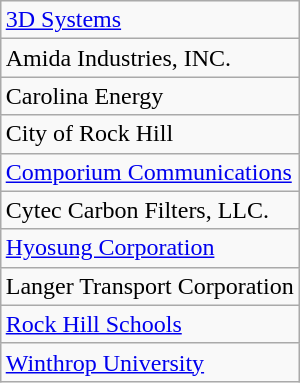<table class="wikitable" style="float:right">
<tr>
<td><a href='#'>3D Systems</a></td>
</tr>
<tr>
<td>Amida Industries, INC.</td>
</tr>
<tr>
<td>Carolina Energy</td>
</tr>
<tr>
<td>City of Rock Hill</td>
</tr>
<tr>
<td><a href='#'>Comporium Communications</a></td>
</tr>
<tr>
<td>Cytec Carbon Filters, LLC.</td>
</tr>
<tr>
<td><a href='#'>Hyosung Corporation</a></td>
</tr>
<tr>
<td>Langer Transport Corporation</td>
</tr>
<tr>
<td><a href='#'>Rock Hill Schools</a></td>
</tr>
<tr>
<td><a href='#'>Winthrop University</a></td>
</tr>
</table>
